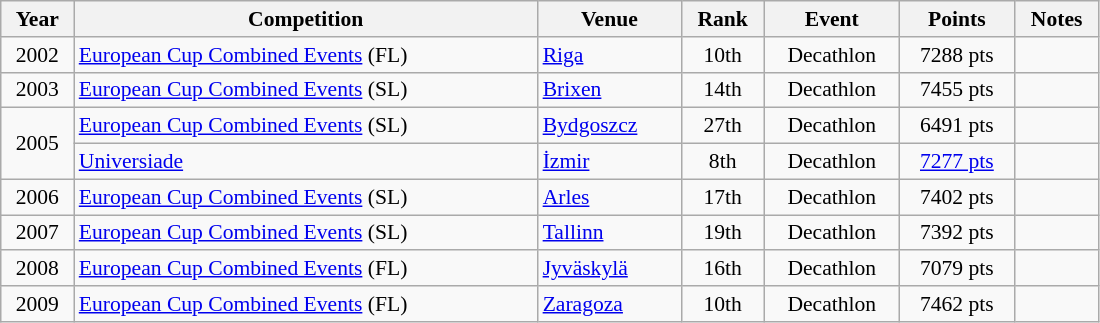<table class="wikitable sortable" width=58% style="font-size:90%; text-align:center;">
<tr>
<th>Year</th>
<th>Competition</th>
<th>Venue</th>
<th>Rank</th>
<th>Event</th>
<th>Points</th>
<th>Notes</th>
</tr>
<tr>
<td>2002</td>
<td align=left><a href='#'>European Cup Combined Events</a> (FL)</td>
<td align=left> <a href='#'>Riga</a></td>
<td>10th</td>
<td>Decathlon</td>
<td>7288 pts</td>
<td></td>
</tr>
<tr>
<td>2003</td>
<td align=left><a href='#'>European Cup Combined Events</a> (SL)</td>
<td align=left> <a href='#'>Brixen</a></td>
<td>14th</td>
<td>Decathlon</td>
<td>7455 pts</td>
<td></td>
</tr>
<tr>
<td rowspan=2>2005</td>
<td align=left><a href='#'>European Cup Combined Events</a> (SL)</td>
<td align=left> <a href='#'>Bydgoszcz</a></td>
<td>27th</td>
<td>Decathlon</td>
<td>6491 pts</td>
<td></td>
</tr>
<tr>
<td align=left><a href='#'>Universiade</a></td>
<td align=left> <a href='#'>İzmir</a></td>
<td>8th</td>
<td>Decathlon</td>
<td><a href='#'>7277 pts</a></td>
<td></td>
</tr>
<tr>
<td>2006</td>
<td align=left><a href='#'>European Cup Combined Events</a> (SL)</td>
<td align=left> <a href='#'>Arles</a></td>
<td>17th</td>
<td>Decathlon</td>
<td>7402 pts</td>
<td></td>
</tr>
<tr>
<td>2007</td>
<td align=left><a href='#'>European Cup Combined Events</a> (SL)</td>
<td align=left> <a href='#'>Tallinn</a></td>
<td>19th</td>
<td>Decathlon</td>
<td>7392 pts</td>
<td></td>
</tr>
<tr>
<td>2008</td>
<td align=left><a href='#'>European Cup Combined Events</a> (FL)</td>
<td align=left> <a href='#'>Jyväskylä</a></td>
<td>16th</td>
<td>Decathlon</td>
<td>7079 pts</td>
<td></td>
</tr>
<tr>
<td>2009</td>
<td align=left><a href='#'>European Cup Combined Events</a> (FL)</td>
<td align=left> <a href='#'>Zaragoza</a></td>
<td>10th</td>
<td>Decathlon</td>
<td>7462 pts</td>
<td></td>
</tr>
</table>
